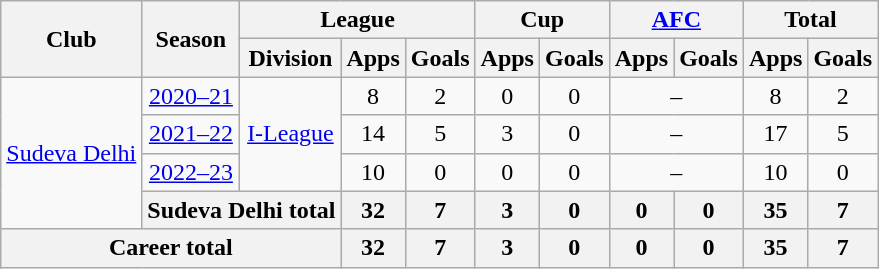<table class="wikitable" style="text-align:center">
<tr>
<th rowspan="2">Club</th>
<th rowspan="2">Season</th>
<th colspan="3">League</th>
<th colspan="2">Cup</th>
<th colspan="2"><a href='#'>AFC</a></th>
<th colspan="2">Total</th>
</tr>
<tr>
<th>Division</th>
<th>Apps</th>
<th>Goals</th>
<th>Apps</th>
<th>Goals</th>
<th>Apps</th>
<th>Goals</th>
<th>Apps</th>
<th>Goals</th>
</tr>
<tr>
<td rowspan="4"><a href='#'>Sudeva Delhi</a></td>
<td><a href='#'>2020–21</a></td>
<td rowspan="3"><a href='#'>I-League</a></td>
<td>8</td>
<td>2</td>
<td>0</td>
<td>0</td>
<td colspan="2">–</td>
<td>8</td>
<td>2</td>
</tr>
<tr>
<td><a href='#'>2021–22</a></td>
<td>14</td>
<td>5</td>
<td>3</td>
<td>0</td>
<td colspan="2">–</td>
<td>17</td>
<td>5</td>
</tr>
<tr>
<td><a href='#'>2022–23</a></td>
<td>10</td>
<td>0</td>
<td>0</td>
<td>0</td>
<td colspan="2">–</td>
<td>10</td>
<td>0</td>
</tr>
<tr>
<th colspan="2">Sudeva Delhi total</th>
<th>32</th>
<th>7</th>
<th>3</th>
<th>0</th>
<th>0</th>
<th>0</th>
<th>35</th>
<th>7</th>
</tr>
<tr>
<th colspan="3">Career total</th>
<th>32</th>
<th>7</th>
<th>3</th>
<th>0</th>
<th>0</th>
<th>0</th>
<th>35</th>
<th>7</th>
</tr>
</table>
